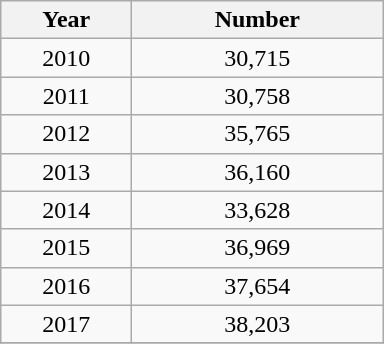<table class="wikitable">
<tr>
<th scope="col" style="width:80px;">Year</th>
<th scope="col" style="width:160px;">Number</th>
</tr>
<tr align=center>
<td>2010</td>
<td>30,715</td>
</tr>
<tr align=center>
<td>2011</td>
<td>30,758</td>
</tr>
<tr align=center>
<td>2012</td>
<td>35,765</td>
</tr>
<tr align=center>
<td>2013</td>
<td>36,160</td>
</tr>
<tr align=center>
<td>2014</td>
<td>33,628</td>
</tr>
<tr align=center>
<td>2015</td>
<td>36,969</td>
</tr>
<tr align=center>
<td>2016</td>
<td>37,654</td>
</tr>
<tr align=center>
<td>2017</td>
<td>38,203</td>
</tr>
<tr>
</tr>
</table>
